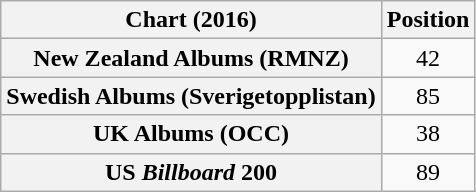<table class="wikitable sortable plainrowheaders" style="text-align:center">
<tr>
<th scope="col">Chart (2016)</th>
<th scope="col">Position</th>
</tr>
<tr>
<th scope="row">New Zealand Albums (RMNZ)</th>
<td>42</td>
</tr>
<tr>
<th scope="row">Swedish Albums (Sverigetopplistan)</th>
<td>85</td>
</tr>
<tr>
<th scope="row">UK Albums (OCC)</th>
<td>38</td>
</tr>
<tr>
<th scope="row">US <em>Billboard</em> 200</th>
<td>89</td>
</tr>
</table>
